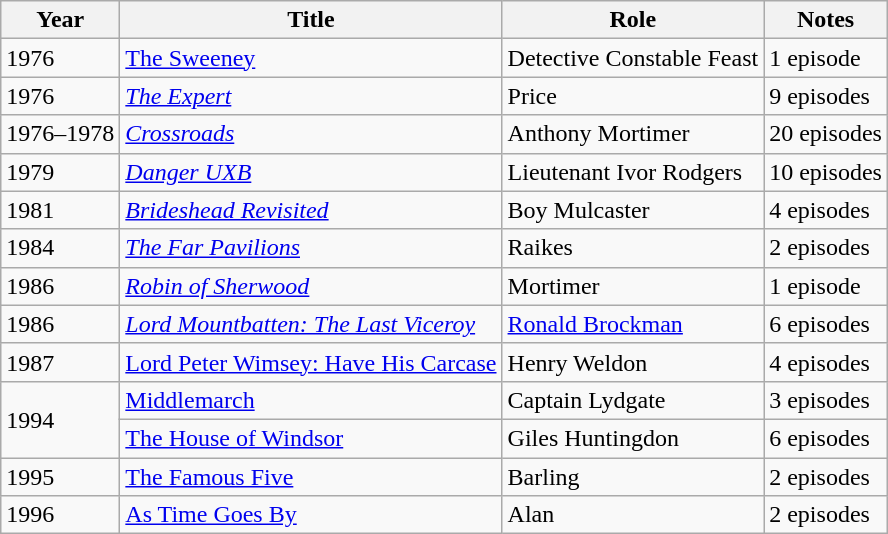<table class="wikitable sortable">
<tr>
<th>Year</th>
<th>Title</th>
<th>Role</th>
<th>Notes</th>
</tr>
<tr>
<td>1976</td>
<td><a href='#'>The Sweeney</a></td>
<td>Detective Constable Feast</td>
<td>1 episode</td>
</tr>
<tr>
<td>1976</td>
<td><em><a href='#'>The Expert</a></em></td>
<td>Price</td>
<td>9 episodes</td>
</tr>
<tr>
<td>1976–1978</td>
<td><em><a href='#'>Crossroads</a></em></td>
<td>Anthony Mortimer</td>
<td>20 episodes</td>
</tr>
<tr>
<td>1979</td>
<td><em><a href='#'>Danger UXB</a></em></td>
<td>Lieutenant Ivor Rodgers</td>
<td>10 episodes</td>
</tr>
<tr>
<td>1981</td>
<td><em><a href='#'>Brideshead Revisited</a></em></td>
<td>Boy Mulcaster</td>
<td>4 episodes</td>
</tr>
<tr>
<td>1984</td>
<td><em><a href='#'>The Far Pavilions</a></em></td>
<td>Raikes</td>
<td>2 episodes</td>
</tr>
<tr>
<td>1986</td>
<td><em><a href='#'>Robin of Sherwood</a></em></td>
<td>Mortimer</td>
<td>1 episode</td>
</tr>
<tr>
<td>1986</td>
<td><em><a href='#'>Lord Mountbatten: The Last Viceroy</a></em></td>
<td><a href='#'>Ronald Brockman</a></td>
<td>6 episodes</td>
</tr>
<tr>
<td>1987</td>
<td><em><a href='#'></em>Lord Peter Wimsey: Have His Carcase<em></a></td>
<td>Henry Weldon</td>
<td>4 episodes</td>
</tr>
<tr>
<td rowspan="2">1994</td>
<td></em><a href='#'>Middlemarch</a><em></td>
<td>Captain Lydgate</td>
<td>3 episodes</td>
</tr>
<tr>
<td></em><a href='#'>The House of Windsor</a><em></td>
<td>Giles Huntingdon</td>
<td>6 episodes</td>
</tr>
<tr>
<td>1995</td>
<td></em><a href='#'>The Famous Five</a><em></td>
<td>Barling</td>
<td>2 episodes</td>
</tr>
<tr>
<td>1996</td>
<td></em><a href='#'>As Time Goes By</a><em></td>
<td>Alan</td>
<td>2 episodes</td>
</tr>
</table>
